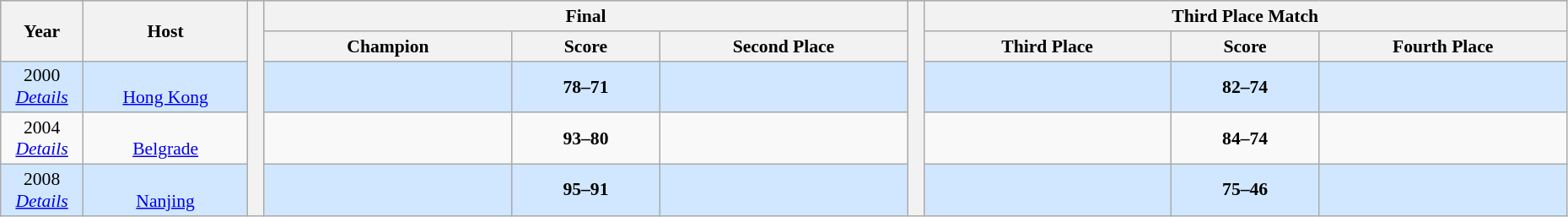<table class="wikitable" style="font-size:90%; width: 98%; text-align: center;">
<tr bgcolor=#C1D8FF>
<th rowspan=2 width=5%>Year</th>
<th rowspan=2 width=10%>Host</th>
<th width=1% rowspan=5 bgcolor=ffffff></th>
<th colspan=3>Final</th>
<th width=1% rowspan=5 bgcolor=ffffff></th>
<th colspan=3>Third Place Match</th>
</tr>
<tr bgcolor=#EFEFEF>
<th width=15%>Champion</th>
<th width=9%>Score</th>
<th width=15%>Second Place</th>
<th width=15%>Third Place</th>
<th width=9%>Score</th>
<th width=15%>Fourth Place</th>
</tr>
<tr bgcolor=#D0E7FF>
<td>2000<br><em><a href='#'>Details</a></em></td>
<td><br><a href='#'>Hong Kong</a></td>
<td><strong></strong></td>
<td><strong>78–71</strong></td>
<td></td>
<td></td>
<td><strong>82–74</strong></td>
<td></td>
</tr>
<tr>
<td>2004<br><em><a href='#'>Details</a></em></td>
<td><br><a href='#'>Belgrade</a></td>
<td><strong></strong></td>
<td><strong>93–80</strong></td>
<td></td>
<td></td>
<td><strong>84–74</strong></td>
<td></td>
</tr>
<tr bgcolor=#D0E7FF>
<td>2008<br><em><a href='#'>Details</a></em></td>
<td><br><a href='#'>Nanjing</a></td>
<td><strong></strong></td>
<td><strong>95–91</strong></td>
<td></td>
<td></td>
<td><strong>75–46</strong></td>
<td></td>
</tr>
</table>
